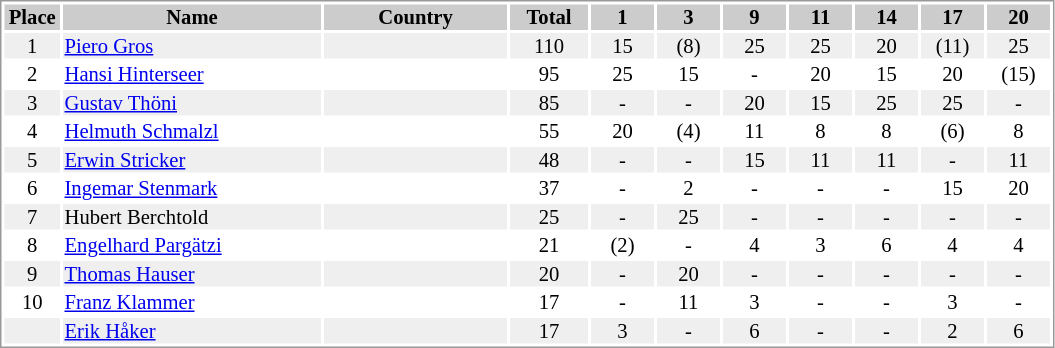<table border="0" style="border: 1px solid #999; background-color:#FFFFFF; text-align:center; font-size:86%; line-height:15px;">
<tr align="center" bgcolor="#CCCCCC">
<th width=35>Place</th>
<th width=170>Name</th>
<th width=120>Country</th>
<th width=50>Total</th>
<th width=40>1</th>
<th width=40>3</th>
<th width=40>9</th>
<th width=40>11</th>
<th width=40>14</th>
<th width=40>17</th>
<th width=40>20</th>
</tr>
<tr bgcolor="#EFEFEF">
<td>1</td>
<td align="left"><a href='#'>Piero Gros</a></td>
<td align="left"></td>
<td>110</td>
<td>15</td>
<td>(8)</td>
<td>25</td>
<td>25</td>
<td>20</td>
<td>(11)</td>
<td>25</td>
</tr>
<tr>
<td>2</td>
<td align="left"><a href='#'>Hansi Hinterseer</a></td>
<td align="left"></td>
<td>95</td>
<td>25</td>
<td>15</td>
<td>-</td>
<td>20</td>
<td>15</td>
<td>20</td>
<td>(15)</td>
</tr>
<tr bgcolor="#EFEFEF">
<td>3</td>
<td align="left"><a href='#'>Gustav Thöni</a></td>
<td align="left"></td>
<td>85</td>
<td>-</td>
<td>-</td>
<td>20</td>
<td>15</td>
<td>25</td>
<td>25</td>
<td>-</td>
</tr>
<tr>
<td>4</td>
<td align="left"><a href='#'>Helmuth Schmalzl</a></td>
<td align="left"></td>
<td>55</td>
<td>20</td>
<td>(4)</td>
<td>11</td>
<td>8</td>
<td>8</td>
<td>(6)</td>
<td>8</td>
</tr>
<tr bgcolor="#EFEFEF">
<td>5</td>
<td align="left"><a href='#'>Erwin Stricker</a></td>
<td align="left"></td>
<td>48</td>
<td>-</td>
<td>-</td>
<td>15</td>
<td>11</td>
<td>11</td>
<td>-</td>
<td>11</td>
</tr>
<tr>
<td>6</td>
<td align="left"><a href='#'>Ingemar Stenmark</a></td>
<td align="left"></td>
<td>37</td>
<td>-</td>
<td>2</td>
<td>-</td>
<td>-</td>
<td>-</td>
<td>15</td>
<td>20</td>
</tr>
<tr bgcolor="#EFEFEF">
<td>7</td>
<td align="left">Hubert Berchtold</td>
<td align="left"></td>
<td>25</td>
<td>-</td>
<td>25</td>
<td>-</td>
<td>-</td>
<td>-</td>
<td>-</td>
<td>-</td>
</tr>
<tr>
<td>8</td>
<td align="left"><a href='#'>Engelhard Pargätzi</a></td>
<td align="left"></td>
<td>21</td>
<td>(2)</td>
<td>-</td>
<td>4</td>
<td>3</td>
<td>6</td>
<td>4</td>
<td>4</td>
</tr>
<tr bgcolor="#EFEFEF">
<td>9</td>
<td align="left"><a href='#'>Thomas Hauser</a></td>
<td align="left"></td>
<td>20</td>
<td>-</td>
<td>20</td>
<td>-</td>
<td>-</td>
<td>-</td>
<td>-</td>
<td>-</td>
</tr>
<tr>
<td>10</td>
<td align="left"><a href='#'>Franz Klammer</a></td>
<td align="left"></td>
<td>17</td>
<td>-</td>
<td>11</td>
<td>3</td>
<td>-</td>
<td>-</td>
<td>3</td>
<td>-</td>
</tr>
<tr bgcolor="#EFEFEF">
<td></td>
<td align="left"><a href='#'>Erik Håker</a></td>
<td align="left"></td>
<td>17</td>
<td>3</td>
<td>-</td>
<td>6</td>
<td>-</td>
<td>-</td>
<td>2</td>
<td>6</td>
</tr>
</table>
